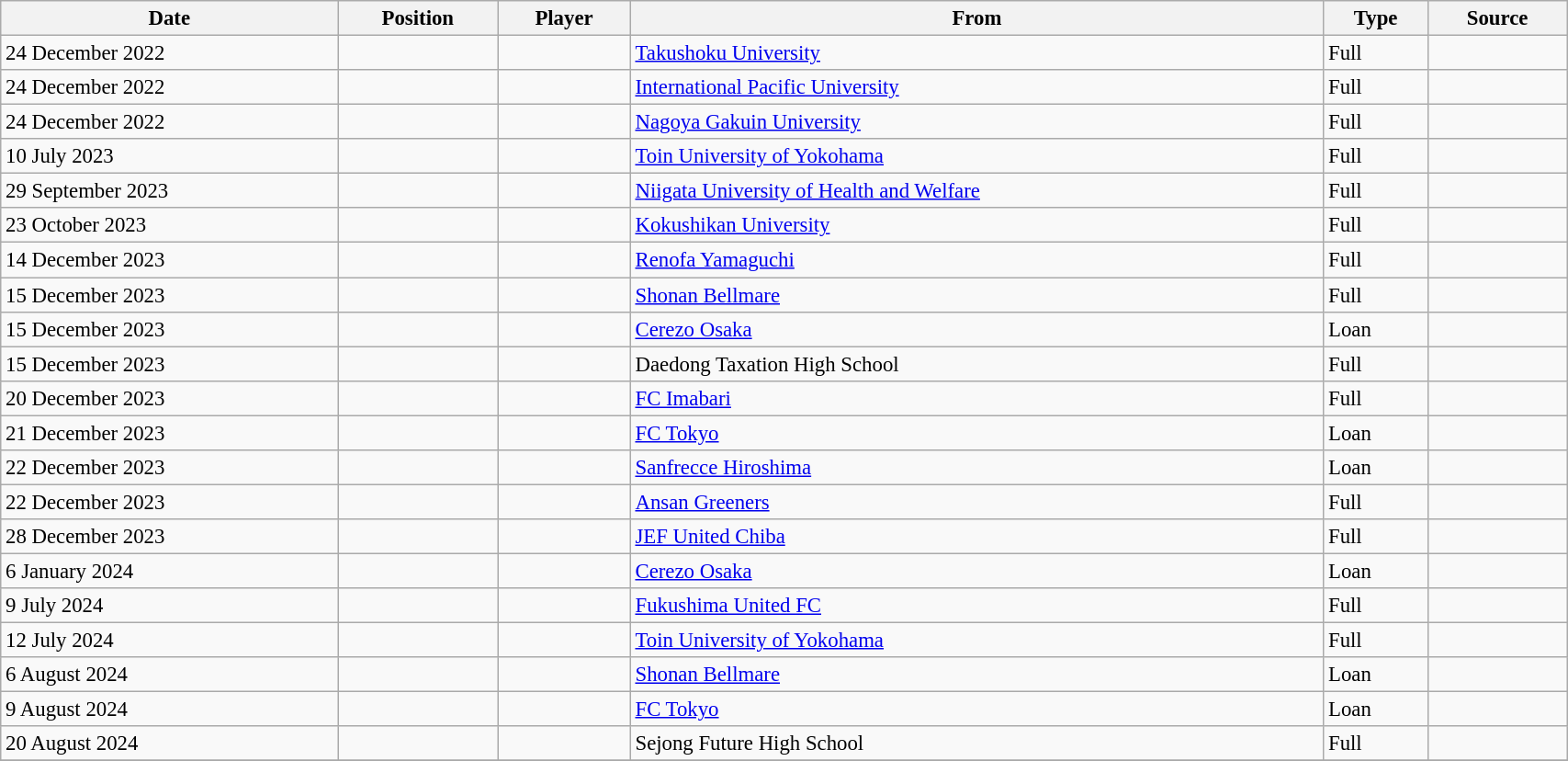<table class="wikitable sortable" style="width:90%; text-align:center; font-size:95%; text-align:left;">
<tr>
<th>Date</th>
<th>Position</th>
<th>Player</th>
<th>From</th>
<th>Type</th>
<th>Source</th>
</tr>
<tr>
<td>24 December 2022</td>
<td></td>
<td></td>
<td> <a href='#'>Takushoku University</a></td>
<td>Full</td>
<td></td>
</tr>
<tr>
<td>24 December 2022</td>
<td></td>
<td></td>
<td> <a href='#'>International Pacific University</a></td>
<td>Full</td>
<td></td>
</tr>
<tr>
<td>24 December 2022</td>
<td></td>
<td></td>
<td> <a href='#'>Nagoya Gakuin University</a></td>
<td>Full</td>
<td></td>
</tr>
<tr>
<td>10 July 2023</td>
<td></td>
<td></td>
<td> <a href='#'>Toin University of Yokohama</a></td>
<td>Full</td>
<td></td>
</tr>
<tr>
<td>29 September 2023</td>
<td></td>
<td></td>
<td> <a href='#'>Niigata University of Health and Welfare</a></td>
<td>Full</td>
<td></td>
</tr>
<tr>
<td>23 October 2023</td>
<td></td>
<td></td>
<td> <a href='#'>Kokushikan University</a></td>
<td>Full</td>
<td></td>
</tr>
<tr>
<td>14 December 2023</td>
<td></td>
<td></td>
<td> <a href='#'>Renofa Yamaguchi</a></td>
<td>Full</td>
<td></td>
</tr>
<tr>
<td>15 December 2023</td>
<td></td>
<td></td>
<td> <a href='#'>Shonan Bellmare</a></td>
<td>Full</td>
<td></td>
</tr>
<tr>
<td>15 December 2023</td>
<td></td>
<td></td>
<td> <a href='#'>Cerezo Osaka</a></td>
<td>Loan</td>
<td></td>
</tr>
<tr>
<td>15 December 2023</td>
<td></td>
<td></td>
<td> Daedong Taxation High School</td>
<td>Full</td>
<td></td>
</tr>
<tr>
<td>20 December 2023</td>
<td></td>
<td></td>
<td> <a href='#'>FC Imabari</a></td>
<td>Full</td>
<td></td>
</tr>
<tr>
<td>21 December 2023</td>
<td></td>
<td></td>
<td> <a href='#'>FC Tokyo</a></td>
<td>Loan</td>
<td></td>
</tr>
<tr>
<td>22 December 2023</td>
<td></td>
<td></td>
<td> <a href='#'>Sanfrecce Hiroshima</a></td>
<td>Loan</td>
<td></td>
</tr>
<tr>
<td>22 December 2023</td>
<td></td>
<td></td>
<td> <a href='#'>Ansan Greeners</a></td>
<td>Full</td>
<td></td>
</tr>
<tr>
<td>28 December 2023</td>
<td></td>
<td></td>
<td> <a href='#'>JEF United Chiba</a></td>
<td>Full</td>
<td></td>
</tr>
<tr>
<td>6 January 2024</td>
<td></td>
<td></td>
<td> <a href='#'>Cerezo Osaka</a></td>
<td>Loan</td>
<td></td>
</tr>
<tr>
<td>9 July 2024</td>
<td></td>
<td></td>
<td> <a href='#'>Fukushima United FC</a></td>
<td>Full</td>
<td></td>
</tr>
<tr>
<td>12 July 2024</td>
<td></td>
<td></td>
<td> <a href='#'>Toin University of Yokohama</a></td>
<td>Full</td>
<td></td>
</tr>
<tr>
<td>6 August 2024</td>
<td></td>
<td></td>
<td> <a href='#'>Shonan Bellmare</a></td>
<td>Loan</td>
<td></td>
</tr>
<tr>
<td>9 August 2024</td>
<td></td>
<td></td>
<td> <a href='#'>FC Tokyo</a></td>
<td>Loan</td>
<td></td>
</tr>
<tr>
<td>20 August 2024</td>
<td></td>
<td></td>
<td> Sejong Future High School</td>
<td>Full</td>
<td></td>
</tr>
<tr>
</tr>
</table>
